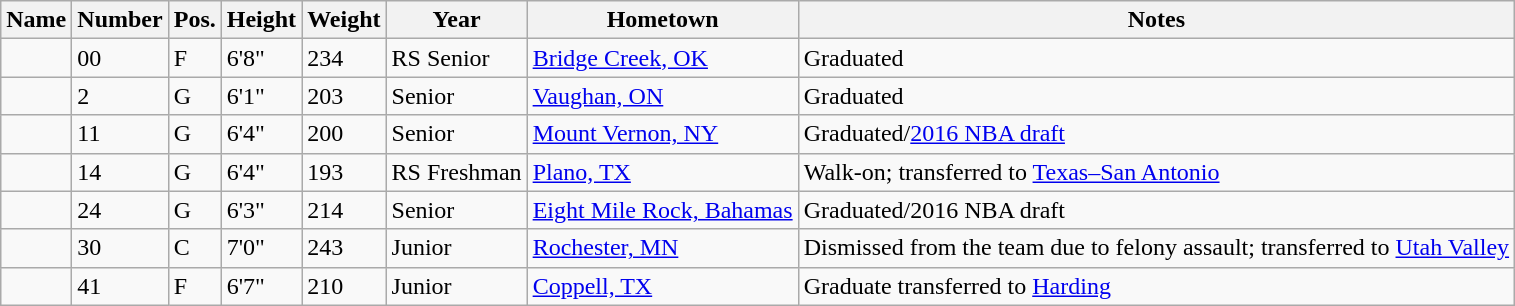<table class="wikitable sortable" border="1">
<tr>
<th>Name</th>
<th>Number</th>
<th>Pos.</th>
<th>Height</th>
<th>Weight</th>
<th>Year</th>
<th>Hometown</th>
<th class="unsortable">Notes</th>
</tr>
<tr>
<td></td>
<td>00</td>
<td>F</td>
<td>6'8"</td>
<td>234</td>
<td>RS Senior</td>
<td><a href='#'>Bridge Creek, OK</a></td>
<td>Graduated</td>
</tr>
<tr>
<td></td>
<td>2</td>
<td>G</td>
<td>6'1"</td>
<td>203</td>
<td>Senior</td>
<td><a href='#'>Vaughan, ON</a></td>
<td>Graduated</td>
</tr>
<tr>
<td></td>
<td>11</td>
<td>G</td>
<td>6'4"</td>
<td>200</td>
<td>Senior</td>
<td><a href='#'>Mount Vernon, NY</a></td>
<td>Graduated/<a href='#'>2016 NBA draft</a></td>
</tr>
<tr>
<td></td>
<td>14</td>
<td>G</td>
<td>6'4"</td>
<td>193</td>
<td>RS Freshman</td>
<td><a href='#'>Plano, TX</a></td>
<td>Walk-on; transferred to <a href='#'>Texas–San Antonio</a></td>
</tr>
<tr>
<td></td>
<td>24</td>
<td>G</td>
<td>6'3"</td>
<td>214</td>
<td>Senior</td>
<td><a href='#'>Eight Mile Rock, Bahamas</a></td>
<td>Graduated/2016 NBA draft</td>
</tr>
<tr>
<td></td>
<td>30</td>
<td>C</td>
<td>7'0"</td>
<td>243</td>
<td>Junior</td>
<td><a href='#'>Rochester, MN</a></td>
<td>Dismissed from the team due to felony assault; transferred to <a href='#'>Utah Valley</a></td>
</tr>
<tr>
<td></td>
<td>41</td>
<td>F</td>
<td>6'7"</td>
<td>210</td>
<td>Junior</td>
<td><a href='#'>Coppell, TX</a></td>
<td>Graduate transferred to <a href='#'>Harding</a></td>
</tr>
</table>
